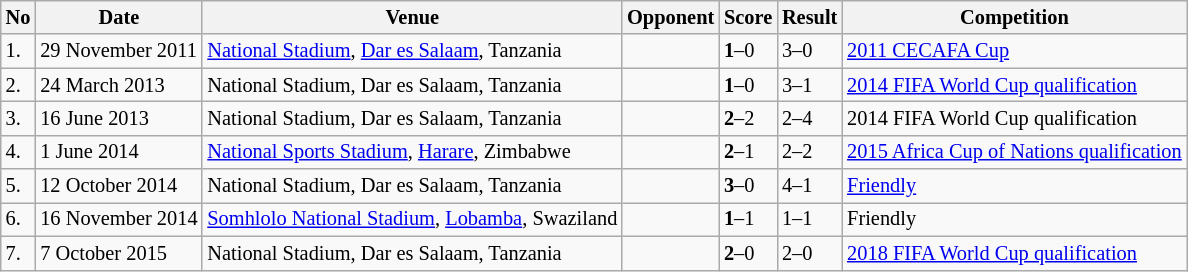<table class="wikitable" style="font-size:85%;">
<tr>
<th>No</th>
<th>Date</th>
<th>Venue</th>
<th>Opponent</th>
<th>Score</th>
<th>Result</th>
<th>Competition</th>
</tr>
<tr>
<td>1.</td>
<td>29 November 2011</td>
<td><a href='#'>National Stadium</a>, <a href='#'>Dar es Salaam</a>, Tanzania</td>
<td></td>
<td><strong>1</strong>–0</td>
<td>3–0</td>
<td><a href='#'>2011 CECAFA Cup</a></td>
</tr>
<tr>
<td>2.</td>
<td>24 March 2013</td>
<td>National Stadium, Dar es Salaam, Tanzania</td>
<td></td>
<td><strong>1</strong>–0</td>
<td>3–1</td>
<td><a href='#'>2014 FIFA World Cup qualification</a></td>
</tr>
<tr>
<td>3.</td>
<td>16 June 2013</td>
<td>National Stadium, Dar es Salaam, Tanzania</td>
<td></td>
<td><strong>2</strong>–2</td>
<td>2–4</td>
<td>2014 FIFA World Cup qualification</td>
</tr>
<tr>
<td>4.</td>
<td>1 June 2014</td>
<td><a href='#'>National Sports Stadium</a>, <a href='#'>Harare</a>, Zimbabwe</td>
<td></td>
<td><strong>2</strong>–1</td>
<td>2–2</td>
<td><a href='#'>2015 Africa Cup of Nations qualification</a></td>
</tr>
<tr>
<td>5.</td>
<td>12 October 2014</td>
<td>National Stadium, Dar es Salaam, Tanzania</td>
<td></td>
<td><strong>3</strong>–0</td>
<td>4–1</td>
<td><a href='#'>Friendly</a></td>
</tr>
<tr>
<td>6.</td>
<td>16 November 2014</td>
<td><a href='#'>Somhlolo National Stadium</a>, <a href='#'>Lobamba</a>, Swaziland</td>
<td></td>
<td><strong>1</strong>–1</td>
<td>1–1</td>
<td>Friendly</td>
</tr>
<tr>
<td>7.</td>
<td>7 October 2015</td>
<td>National Stadium, Dar es Salaam, Tanzania</td>
<td></td>
<td><strong>2</strong>–0</td>
<td>2–0</td>
<td><a href='#'>2018 FIFA World Cup qualification</a></td>
</tr>
</table>
